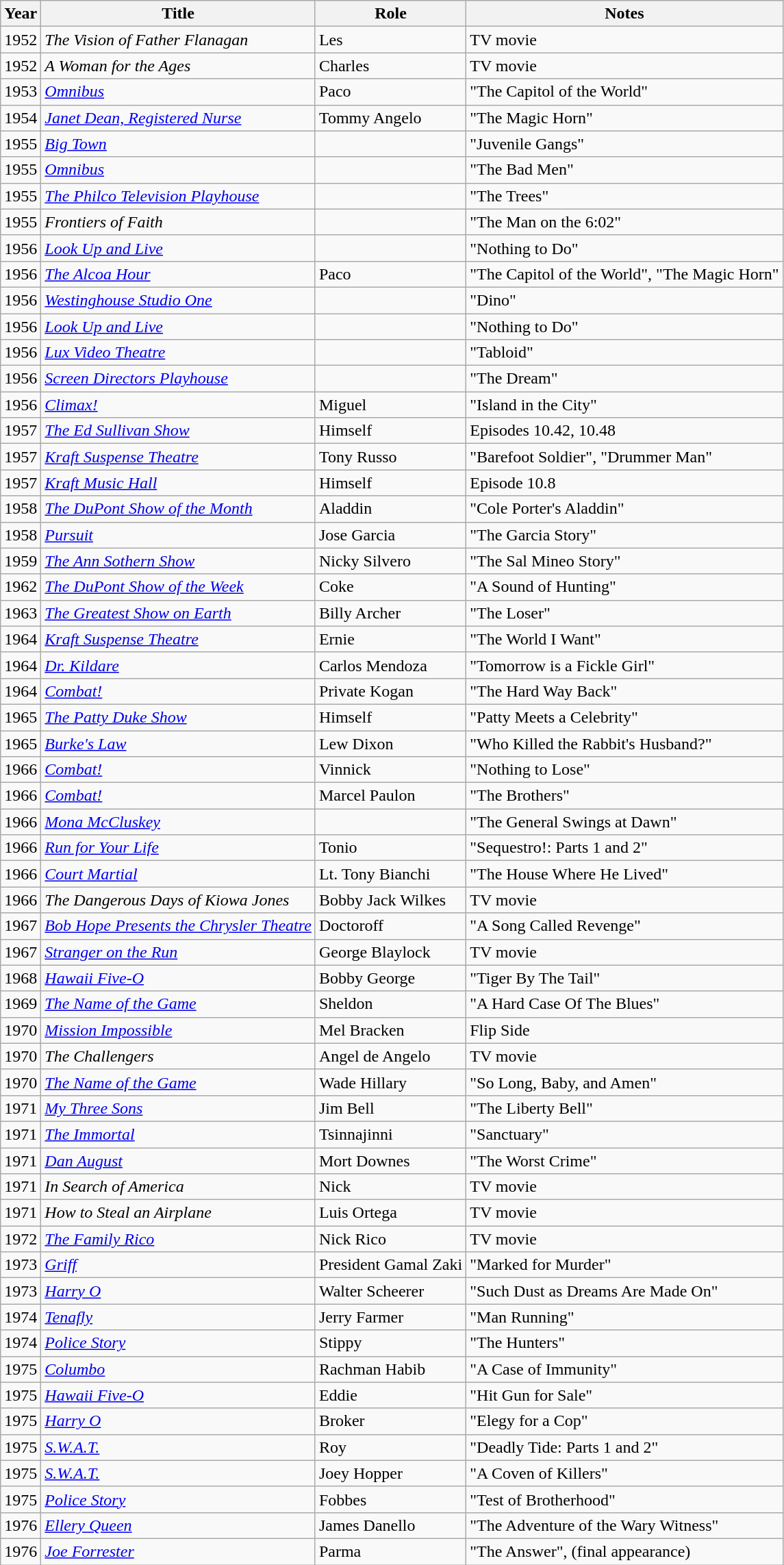<table class="wikitable sortable">
<tr>
<th>Year</th>
<th>Title</th>
<th>Role</th>
<th>Notes</th>
</tr>
<tr>
<td>1952</td>
<td><em>The Vision of Father Flanagan</em></td>
<td>Les</td>
<td>TV movie</td>
</tr>
<tr>
<td>1952</td>
<td><em>A Woman for the Ages</em></td>
<td>Charles</td>
<td>TV movie</td>
</tr>
<tr>
<td>1953</td>
<td><em><a href='#'>Omnibus</a></em></td>
<td>Paco</td>
<td>"The Capitol of the World"</td>
</tr>
<tr>
<td>1954</td>
<td><em><a href='#'>Janet Dean, Registered Nurse</a></em></td>
<td>Tommy Angelo</td>
<td>"The Magic Horn"</td>
</tr>
<tr>
<td>1955</td>
<td><em><a href='#'>Big Town</a></em></td>
<td></td>
<td>"Juvenile Gangs"</td>
</tr>
<tr>
<td>1955</td>
<td><em><a href='#'>Omnibus</a></em></td>
<td></td>
<td>"The Bad Men"</td>
</tr>
<tr>
<td>1955</td>
<td><em><a href='#'>The Philco Television Playhouse</a></em></td>
<td></td>
<td>"The Trees"</td>
</tr>
<tr>
<td>1955</td>
<td><em>Frontiers of Faith</em></td>
<td></td>
<td>"The Man on the 6:02"</td>
</tr>
<tr>
<td>1956</td>
<td><em><a href='#'>Look Up and Live</a></em></td>
<td></td>
<td>"Nothing to Do"</td>
</tr>
<tr>
<td>1956</td>
<td><em><a href='#'>The Alcoa Hour</a></em></td>
<td>Paco</td>
<td>"The Capitol of the World", "The Magic Horn"</td>
</tr>
<tr>
<td>1956</td>
<td><em><a href='#'>Westinghouse Studio One</a></em></td>
<td></td>
<td>"Dino"</td>
</tr>
<tr>
<td>1956</td>
<td><em><a href='#'>Look Up and Live</a></em></td>
<td></td>
<td>"Nothing to Do"</td>
</tr>
<tr>
<td>1956</td>
<td><em><a href='#'>Lux Video Theatre</a></em></td>
<td></td>
<td>"Tabloid"</td>
</tr>
<tr>
<td>1956</td>
<td><em><a href='#'>Screen Directors Playhouse</a></em></td>
<td></td>
<td>"The Dream"</td>
</tr>
<tr>
<td>1956</td>
<td><em><a href='#'>Climax!</a></em></td>
<td>Miguel</td>
<td>"Island in the City"</td>
</tr>
<tr>
<td>1957</td>
<td><em><a href='#'>The Ed Sullivan Show</a></em></td>
<td>Himself</td>
<td>Episodes 10.42, 10.48</td>
</tr>
<tr>
<td>1957</td>
<td><em><a href='#'>Kraft Suspense Theatre</a></em></td>
<td>Tony Russo</td>
<td>"Barefoot Soldier", "Drummer Man"</td>
</tr>
<tr>
<td>1957</td>
<td><em><a href='#'>Kraft Music Hall</a></em></td>
<td>Himself</td>
<td>Episode 10.8</td>
</tr>
<tr>
<td>1958</td>
<td><em><a href='#'>The DuPont Show of the Month</a></em></td>
<td>Aladdin</td>
<td>"Cole Porter's Aladdin"</td>
</tr>
<tr>
<td>1958</td>
<td><em><a href='#'>Pursuit</a></em></td>
<td>Jose Garcia</td>
<td>"The Garcia Story"</td>
</tr>
<tr>
<td>1959</td>
<td><em><a href='#'>The Ann Sothern Show</a></em></td>
<td>Nicky Silvero</td>
<td>"The Sal Mineo Story"</td>
</tr>
<tr>
<td>1962</td>
<td><em><a href='#'>The DuPont Show of the Week</a></em></td>
<td>Coke</td>
<td>"A Sound of Hunting"</td>
</tr>
<tr>
<td>1963</td>
<td><em><a href='#'>The Greatest Show on Earth</a></em></td>
<td>Billy Archer</td>
<td>"The Loser"</td>
</tr>
<tr>
<td>1964</td>
<td><em><a href='#'>Kraft Suspense Theatre</a></em></td>
<td>Ernie</td>
<td>"The World I Want"</td>
</tr>
<tr>
<td>1964</td>
<td><em><a href='#'>Dr. Kildare</a></em></td>
<td>Carlos Mendoza</td>
<td>"Tomorrow is a Fickle Girl"</td>
</tr>
<tr>
<td>1964</td>
<td><em><a href='#'>Combat!</a></em></td>
<td>Private Kogan</td>
<td>"The Hard Way Back"</td>
</tr>
<tr>
<td>1965</td>
<td><em><a href='#'>The Patty Duke Show</a></em></td>
<td>Himself</td>
<td>"Patty Meets a Celebrity"</td>
</tr>
<tr>
<td>1965</td>
<td><em><a href='#'>Burke's Law</a></em></td>
<td>Lew Dixon</td>
<td>"Who Killed the Rabbit's Husband?"</td>
</tr>
<tr>
<td>1966</td>
<td><em><a href='#'>Combat!</a></em></td>
<td>Vinnick</td>
<td>"Nothing to Lose"</td>
</tr>
<tr>
<td>1966</td>
<td><em><a href='#'>Combat!</a></em></td>
<td>Marcel Paulon</td>
<td>"The Brothers"</td>
</tr>
<tr>
<td>1966</td>
<td><em><a href='#'>Mona McCluskey</a></em></td>
<td></td>
<td>"The General Swings at Dawn"</td>
</tr>
<tr>
<td>1966</td>
<td><em><a href='#'>Run for Your Life</a></em></td>
<td>Tonio</td>
<td>"Sequestro!: Parts 1 and 2"</td>
</tr>
<tr>
<td>1966</td>
<td><em><a href='#'>Court Martial</a></em></td>
<td>Lt. Tony Bianchi</td>
<td>"The House Where He Lived"</td>
</tr>
<tr>
<td>1966</td>
<td><em>The Dangerous Days of Kiowa Jones</em></td>
<td>Bobby Jack Wilkes</td>
<td>TV movie</td>
</tr>
<tr>
<td>1967</td>
<td><em><a href='#'>Bob Hope Presents the Chrysler Theatre</a></em></td>
<td>Doctoroff</td>
<td>"A Song Called Revenge"</td>
</tr>
<tr>
<td>1967</td>
<td><em><a href='#'>Stranger on the Run</a></em></td>
<td>George Blaylock</td>
<td>TV movie</td>
</tr>
<tr>
<td>1968</td>
<td><em><a href='#'>Hawaii Five-O</a></em></td>
<td>Bobby George</td>
<td>"Tiger By The Tail"</td>
</tr>
<tr>
<td>1969</td>
<td><em><a href='#'>The Name of the Game</a></em></td>
<td>Sheldon</td>
<td>"A Hard Case Of The Blues"</td>
</tr>
<tr>
<td>1970</td>
<td><em><a href='#'>Mission Impossible</a></em></td>
<td>Mel Bracken</td>
<td>Flip Side</td>
</tr>
<tr>
<td>1970</td>
<td><em>The Challengers</em></td>
<td>Angel de Angelo</td>
<td>TV movie</td>
</tr>
<tr>
<td>1970</td>
<td><em><a href='#'>The Name of the Game</a></em></td>
<td>Wade Hillary</td>
<td>"So Long, Baby, and Amen"</td>
</tr>
<tr>
<td>1971</td>
<td><em><a href='#'>My Three Sons</a></em></td>
<td>Jim Bell</td>
<td>"The Liberty Bell"</td>
</tr>
<tr>
<td>1971</td>
<td><em><a href='#'>The Immortal</a></em></td>
<td>Tsinnajinni</td>
<td>"Sanctuary"</td>
</tr>
<tr>
<td>1971</td>
<td><em><a href='#'>Dan August</a></em></td>
<td>Mort Downes</td>
<td>"The Worst Crime"</td>
</tr>
<tr>
<td>1971</td>
<td><em>In Search of America</em></td>
<td>Nick</td>
<td>TV movie</td>
</tr>
<tr>
<td>1971</td>
<td><em>How to Steal an Airplane</em></td>
<td>Luis Ortega</td>
<td>TV movie</td>
</tr>
<tr>
<td>1972</td>
<td><em><a href='#'>The Family Rico</a></em></td>
<td>Nick Rico</td>
<td>TV movie</td>
</tr>
<tr>
<td>1973</td>
<td><em><a href='#'>Griff</a></em></td>
<td>President Gamal Zaki</td>
<td>"Marked for Murder"</td>
</tr>
<tr>
<td>1973</td>
<td><em><a href='#'>Harry O</a></em></td>
<td>Walter Scheerer</td>
<td>"Such Dust as Dreams Are Made On"</td>
</tr>
<tr>
<td>1974</td>
<td><em><a href='#'>Tenafly</a></em></td>
<td>Jerry Farmer</td>
<td>"Man Running"</td>
</tr>
<tr>
<td>1974</td>
<td><em><a href='#'>Police Story</a></em></td>
<td>Stippy</td>
<td>"The Hunters"</td>
</tr>
<tr>
<td>1975</td>
<td><em><a href='#'>Columbo</a></em></td>
<td>Rachman Habib</td>
<td>"A Case of Immunity"</td>
</tr>
<tr>
<td>1975</td>
<td><em><a href='#'>Hawaii Five-O</a></em></td>
<td>Eddie</td>
<td>"Hit Gun for Sale"</td>
</tr>
<tr>
<td>1975</td>
<td><em><a href='#'>Harry O</a></em></td>
<td>Broker</td>
<td>"Elegy for a Cop"</td>
</tr>
<tr>
<td>1975</td>
<td><em><a href='#'>S.W.A.T.</a></em></td>
<td>Roy</td>
<td>"Deadly Tide: Parts 1 and 2"</td>
</tr>
<tr>
<td>1975</td>
<td><em><a href='#'>S.W.A.T.</a></em></td>
<td>Joey Hopper</td>
<td>"A Coven of Killers"</td>
</tr>
<tr>
<td>1975</td>
<td><em><a href='#'>Police Story</a></em></td>
<td>Fobbes</td>
<td>"Test of Brotherhood"</td>
</tr>
<tr>
<td>1976</td>
<td><em><a href='#'>Ellery Queen</a></em></td>
<td>James Danello</td>
<td>"The Adventure of the Wary Witness"</td>
</tr>
<tr>
<td>1976</td>
<td><em><a href='#'>Joe Forrester</a></em></td>
<td>Parma</td>
<td>"The Answer", (final appearance)</td>
</tr>
</table>
